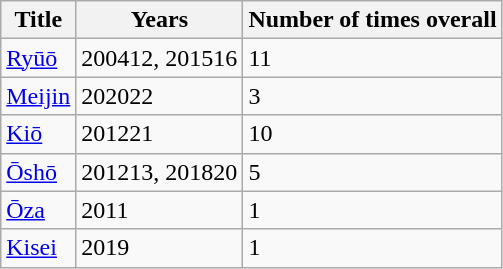<table class="wikitable">
<tr>
<th>Title</th>
<th>Years</th>
<th>Number of times overall</th>
</tr>
<tr>
<td><a href='#'>Ryūō</a></td>
<td>200412, 201516</td>
<td>11</td>
</tr>
<tr>
<td><a href='#'>Meijin</a></td>
<td>202022</td>
<td>3</td>
</tr>
<tr>
<td><a href='#'>Kiō</a></td>
<td>201221</td>
<td>10</td>
</tr>
<tr>
<td><a href='#'>Ōshō</a></td>
<td>201213, 201820</td>
<td>5</td>
</tr>
<tr>
<td><a href='#'>Ōza</a></td>
<td>2011</td>
<td>1</td>
</tr>
<tr>
<td><a href='#'>Kisei</a></td>
<td>2019</td>
<td>1</td>
</tr>
</table>
